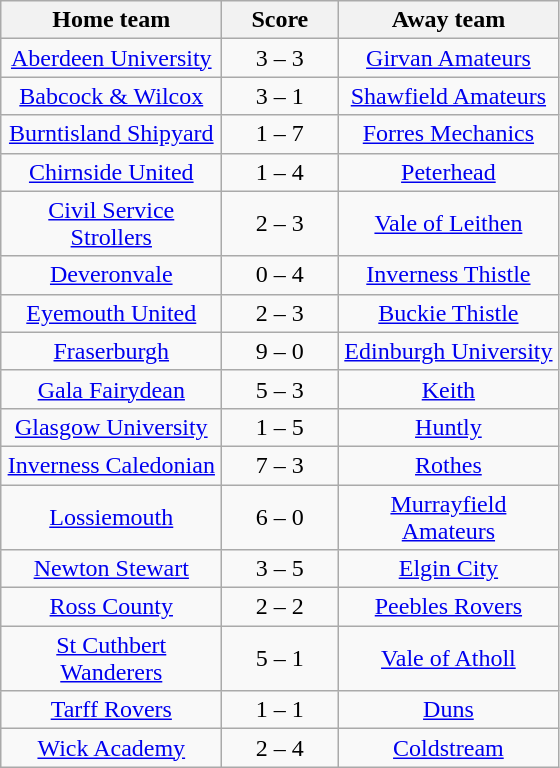<table class="wikitable" style="text-align: center">
<tr>
<th width=140>Home team</th>
<th width=70>Score</th>
<th width=140>Away team</th>
</tr>
<tr>
<td><a href='#'>Aberdeen University</a></td>
<td>3 – 3</td>
<td><a href='#'>Girvan Amateurs</a></td>
</tr>
<tr>
<td><a href='#'>Babcock & Wilcox</a></td>
<td>3 – 1</td>
<td><a href='#'>Shawfield Amateurs</a></td>
</tr>
<tr>
<td><a href='#'>Burntisland Shipyard</a></td>
<td>1 – 7</td>
<td><a href='#'>Forres Mechanics</a></td>
</tr>
<tr>
<td><a href='#'>Chirnside United</a></td>
<td>1 – 4</td>
<td><a href='#'>Peterhead</a></td>
</tr>
<tr>
<td><a href='#'>Civil Service Strollers</a></td>
<td>2 – 3</td>
<td><a href='#'>Vale of Leithen</a></td>
</tr>
<tr>
<td><a href='#'>Deveronvale</a></td>
<td>0 – 4</td>
<td><a href='#'>Inverness Thistle</a></td>
</tr>
<tr>
<td><a href='#'>Eyemouth United</a></td>
<td>2 – 3</td>
<td><a href='#'>Buckie Thistle</a></td>
</tr>
<tr>
<td><a href='#'>Fraserburgh</a></td>
<td>9 – 0</td>
<td><a href='#'>Edinburgh University</a></td>
</tr>
<tr>
<td><a href='#'>Gala Fairydean</a></td>
<td>5 – 3</td>
<td><a href='#'>Keith</a></td>
</tr>
<tr>
<td><a href='#'>Glasgow University</a></td>
<td>1 – 5</td>
<td><a href='#'>Huntly</a></td>
</tr>
<tr>
<td><a href='#'>Inverness Caledonian</a></td>
<td>7 – 3</td>
<td><a href='#'>Rothes</a></td>
</tr>
<tr>
<td><a href='#'>Lossiemouth</a></td>
<td>6 – 0</td>
<td><a href='#'>Murrayfield Amateurs</a></td>
</tr>
<tr>
<td><a href='#'>Newton Stewart</a></td>
<td>3 – 5</td>
<td><a href='#'>Elgin City</a></td>
</tr>
<tr>
<td><a href='#'>Ross County</a></td>
<td>2 – 2</td>
<td><a href='#'>Peebles Rovers</a></td>
</tr>
<tr>
<td><a href='#'>St Cuthbert Wanderers</a></td>
<td>5 – 1</td>
<td><a href='#'>Vale of Atholl</a></td>
</tr>
<tr>
<td><a href='#'>Tarff Rovers</a></td>
<td>1 – 1</td>
<td><a href='#'>Duns</a></td>
</tr>
<tr>
<td><a href='#'>Wick Academy</a></td>
<td>2 – 4</td>
<td><a href='#'>Coldstream</a></td>
</tr>
</table>
